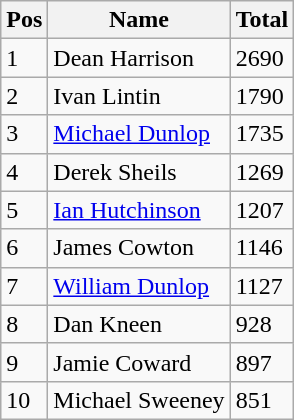<table class="wikitable" border="1">
<tr>
<th>Pos</th>
<th>Name</th>
<th>Total</th>
</tr>
<tr>
<td>1</td>
<td>Dean Harrison</td>
<td>2690</td>
</tr>
<tr>
<td>2</td>
<td>Ivan Lintin</td>
<td>1790</td>
</tr>
<tr>
<td>3</td>
<td><a href='#'>Michael Dunlop</a></td>
<td>1735</td>
</tr>
<tr>
<td>4</td>
<td>Derek Sheils</td>
<td>1269</td>
</tr>
<tr>
<td>5</td>
<td><a href='#'>Ian Hutchinson</a></td>
<td>1207</td>
</tr>
<tr>
<td>6</td>
<td>James Cowton</td>
<td>1146</td>
</tr>
<tr>
<td>7</td>
<td><a href='#'>William Dunlop</a></td>
<td>1127</td>
</tr>
<tr>
<td>8</td>
<td>Dan Kneen</td>
<td>928</td>
</tr>
<tr>
<td>9</td>
<td>Jamie Coward</td>
<td>897</td>
</tr>
<tr>
<td>10</td>
<td>Michael Sweeney</td>
<td>851</td>
</tr>
</table>
